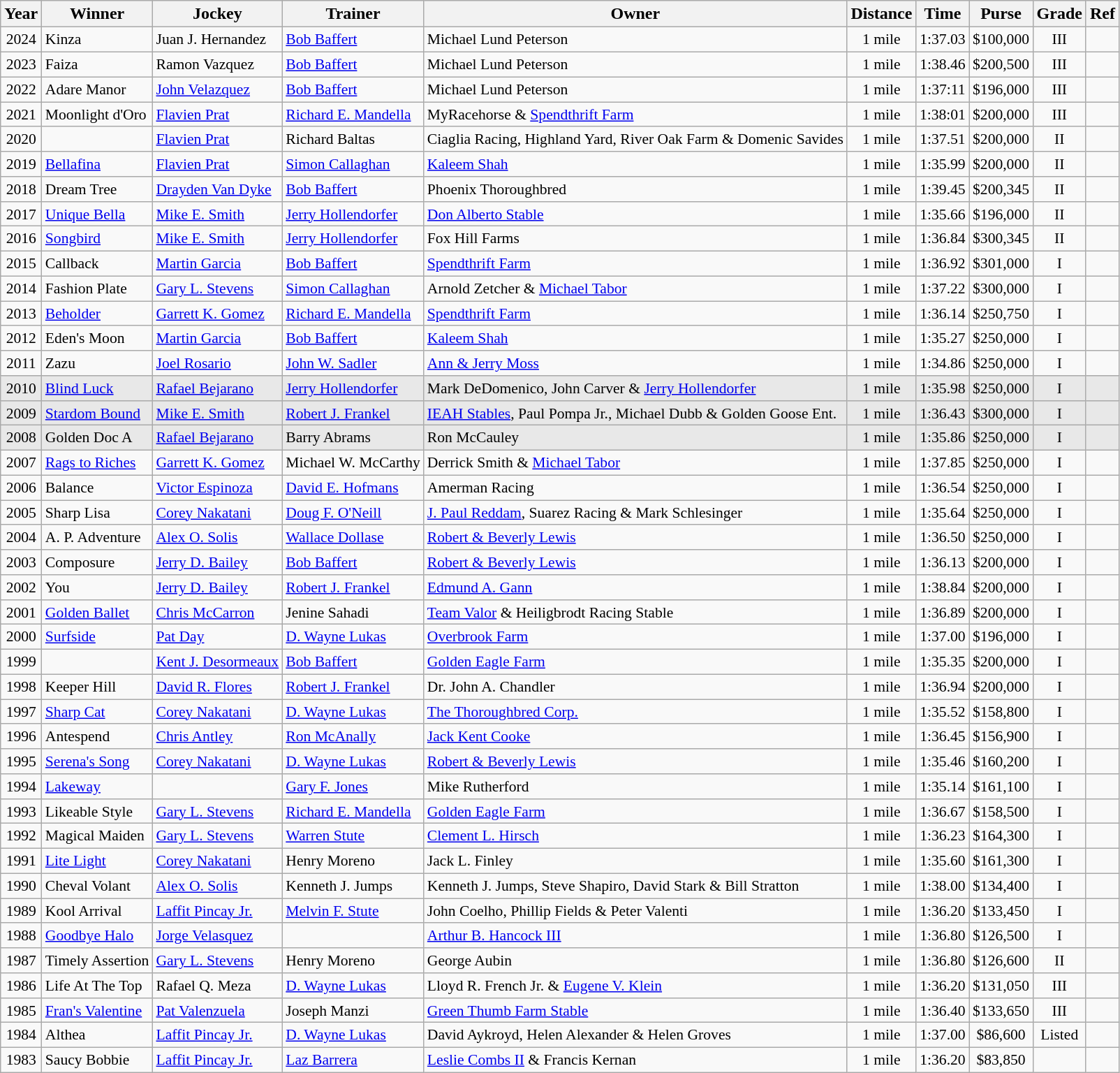<table class="wikitable sortable">
<tr>
<th>Year</th>
<th>Winner</th>
<th>Jockey</th>
<th>Trainer</th>
<th>Owner</th>
<th>Distance</th>
<th>Time</th>
<th>Purse</th>
<th>Grade</th>
<th>Ref</th>
</tr>
<tr style="font-size:90%;">
<td align=center>2024</td>
<td>Kinza</td>
<td>Juan J. Hernandez</td>
<td><a href='#'>Bob Baffert</a></td>
<td>Michael Lund Peterson</td>
<td align=center>1 mile</td>
<td align=center>1:37.03</td>
<td align=center>$100,000</td>
<td align=center>III</td>
<td></td>
</tr>
<tr style="font-size:90%;">
<td align=center>2023</td>
<td>Faiza</td>
<td>Ramon Vazquez</td>
<td><a href='#'>Bob Baffert</a></td>
<td>Michael Lund Peterson</td>
<td align=center>1 mile</td>
<td align=center>1:38.46</td>
<td align=center>$200,500</td>
<td align=center>III</td>
<td></td>
</tr>
<tr style="font-size:90%;">
<td align=center>2022</td>
<td>Adare Manor</td>
<td><a href='#'>John Velazquez</a></td>
<td><a href='#'>Bob Baffert</a></td>
<td>Michael Lund Peterson</td>
<td align=center>1 mile</td>
<td align=center>1:37:11</td>
<td align=center>$196,000</td>
<td align=center>III</td>
<td></td>
</tr>
<tr style="font-size:90%;">
<td align=center>2021</td>
<td>Moonlight d'Oro</td>
<td><a href='#'>Flavien Prat</a></td>
<td><a href='#'>Richard E. Mandella</a></td>
<td>MyRacehorse & <a href='#'>Spendthrift Farm</a></td>
<td align=center>1 mile</td>
<td align=center>1:38:01</td>
<td align=center>$200,000</td>
<td align=center>III</td>
<td></td>
</tr>
<tr style="font-size:90%;">
<td align=center>2020</td>
<td></td>
<td><a href='#'>Flavien Prat</a></td>
<td>Richard Baltas</td>
<td>Ciaglia Racing, Highland Yard, River Oak Farm & Domenic Savides</td>
<td align=center>1 mile</td>
<td align=center>1:37.51</td>
<td align=center>$200,000</td>
<td align=center>II</td>
<td></td>
</tr>
<tr style="font-size:90%;">
<td align=center>2019</td>
<td><a href='#'>Bellafina</a></td>
<td><a href='#'>Flavien Prat</a></td>
<td><a href='#'>Simon Callaghan</a></td>
<td><a href='#'>Kaleem Shah</a></td>
<td align=center>1 mile</td>
<td align=center>1:35.99</td>
<td align=center>$200,000</td>
<td align=center>II</td>
<td></td>
</tr>
<tr style="font-size:90%;">
<td align=center>2018</td>
<td>Dream Tree</td>
<td><a href='#'>Drayden Van Dyke</a></td>
<td><a href='#'>Bob Baffert</a></td>
<td>Phoenix Thoroughbred</td>
<td align=center>1 mile</td>
<td align=center>1:39.45</td>
<td align=center>$200,345</td>
<td align=center>II</td>
<td></td>
</tr>
<tr style="font-size:90%;">
<td align=center>2017</td>
<td><a href='#'>Unique Bella</a></td>
<td><a href='#'>Mike E. Smith</a></td>
<td><a href='#'>Jerry Hollendorfer</a></td>
<td><a href='#'>Don Alberto Stable</a></td>
<td align=center>1 mile</td>
<td align=center>1:35.66</td>
<td align=center>$196,000</td>
<td align=center>II</td>
<td></td>
</tr>
<tr style="font-size:90%;">
<td align=center>2016</td>
<td><a href='#'>Songbird</a></td>
<td><a href='#'>Mike E. Smith</a></td>
<td><a href='#'>Jerry Hollendorfer</a></td>
<td>Fox Hill Farms</td>
<td align=center>1 mile</td>
<td align=center>1:36.84</td>
<td align=center>$300,345</td>
<td align=center>II</td>
<td></td>
</tr>
<tr style="font-size:90%;">
<td align=center>2015</td>
<td>Callback</td>
<td><a href='#'>Martin Garcia</a></td>
<td><a href='#'>Bob Baffert</a></td>
<td><a href='#'>Spendthrift Farm</a></td>
<td align=center>1 mile</td>
<td align=center>1:36.92</td>
<td align=center>$301,000</td>
<td align=center>I</td>
<td></td>
</tr>
<tr style="font-size:90%;">
<td align=center>2014</td>
<td>Fashion Plate</td>
<td><a href='#'>Gary L. Stevens</a></td>
<td><a href='#'>Simon Callaghan</a></td>
<td>Arnold Zetcher & <a href='#'>Michael Tabor</a></td>
<td align=center>1 mile</td>
<td align=center>1:37.22</td>
<td align=center>$300,000</td>
<td align=center>I</td>
<td></td>
</tr>
<tr style="font-size:90%;">
<td align=center>2013</td>
<td><a href='#'>Beholder</a></td>
<td><a href='#'>Garrett K. Gomez</a></td>
<td><a href='#'>Richard E. Mandella</a></td>
<td><a href='#'>Spendthrift Farm</a></td>
<td align=center>1 mile</td>
<td align=center>1:36.14</td>
<td align=center>$250,750</td>
<td align=center>I</td>
<td></td>
</tr>
<tr style="font-size:90%;">
<td align=center>2012</td>
<td>Eden's Moon</td>
<td><a href='#'>Martin Garcia</a></td>
<td><a href='#'>Bob Baffert</a></td>
<td><a href='#'>Kaleem Shah</a></td>
<td align=center>1 mile</td>
<td align=center>1:35.27</td>
<td align=center>$250,000</td>
<td align=center>I</td>
<td></td>
</tr>
<tr style="font-size:90%;">
<td align=center>2011</td>
<td>Zazu</td>
<td><a href='#'>Joel Rosario</a></td>
<td><a href='#'>John W. Sadler</a></td>
<td><a href='#'>Ann & Jerry Moss</a></td>
<td align=center>1 mile</td>
<td align=center>1:34.86</td>
<td align=center>$250,000</td>
<td align=center>I</td>
<td></td>
</tr>
<tr style="font-size:90%; background-color:#E8E8E8">
<td align=center>2010</td>
<td><a href='#'>Blind Luck</a></td>
<td><a href='#'>Rafael Bejarano</a></td>
<td><a href='#'>Jerry Hollendorfer</a></td>
<td>Mark DeDomenico, John Carver & <a href='#'>Jerry Hollendorfer</a></td>
<td align=center>1 mile</td>
<td align=center>1:35.98</td>
<td align=center>$250,000</td>
<td align=center>I</td>
<td></td>
</tr>
<tr style="font-size:90%; background-color:#E8E8E8">
<td align=center>2009</td>
<td><a href='#'>Stardom Bound</a></td>
<td><a href='#'>Mike E. Smith</a></td>
<td><a href='#'>Robert J. Frankel</a></td>
<td><a href='#'>IEAH Stables</a>, Paul Pompa Jr., Michael Dubb & Golden Goose Ent.</td>
<td align=center>1 mile</td>
<td align=center>1:36.43</td>
<td align=center>$300,000</td>
<td align=center>I</td>
<td></td>
</tr>
<tr style="font-size:90%; background-color:#E8E8E8">
<td align=center>2008</td>
<td>Golden Doc A</td>
<td><a href='#'>Rafael Bejarano</a></td>
<td>Barry Abrams</td>
<td>Ron McCauley</td>
<td align=center>1 mile</td>
<td align=center>1:35.86</td>
<td align=center>$250,000</td>
<td align=center>I</td>
<td></td>
</tr>
<tr style="font-size:90%;">
<td align=center>2007</td>
<td><a href='#'>Rags to Riches</a></td>
<td><a href='#'>Garrett K. Gomez</a></td>
<td>Michael W. McCarthy</td>
<td>Derrick Smith & <a href='#'>Michael Tabor</a></td>
<td align=center>1 mile</td>
<td align=center>1:37.85</td>
<td align=center>$250,000</td>
<td align=center>I</td>
<td></td>
</tr>
<tr style="font-size:90%;">
<td align=center>2006</td>
<td>Balance</td>
<td><a href='#'>Victor Espinoza</a></td>
<td><a href='#'>David E. Hofmans</a></td>
<td>Amerman Racing</td>
<td align=center>1 mile</td>
<td align=center>1:36.54</td>
<td align=center>$250,000</td>
<td align=center>I</td>
<td></td>
</tr>
<tr style="font-size:90%;">
<td align=center>2005</td>
<td>Sharp Lisa</td>
<td><a href='#'>Corey Nakatani</a></td>
<td><a href='#'>Doug F. O'Neill</a></td>
<td><a href='#'>J. Paul Reddam</a>, Suarez Racing & Mark Schlesinger</td>
<td align=center>1 mile</td>
<td align=center>1:35.64</td>
<td align=center>$250,000</td>
<td align=center>I</td>
<td></td>
</tr>
<tr style="font-size:90%;">
<td align=center>2004</td>
<td>A. P. Adventure</td>
<td><a href='#'>Alex O. Solis</a></td>
<td><a href='#'>Wallace Dollase</a></td>
<td><a href='#'>Robert & Beverly Lewis</a></td>
<td align=center>1 mile</td>
<td align=center>1:36.50</td>
<td align=center>$250,000</td>
<td align=center>I</td>
<td></td>
</tr>
<tr style="font-size:90%;">
<td align=center>2003</td>
<td>Composure</td>
<td><a href='#'>Jerry D. Bailey</a></td>
<td><a href='#'>Bob Baffert</a></td>
<td><a href='#'>Robert & Beverly Lewis</a></td>
<td align=center>1 mile</td>
<td align=center>1:36.13</td>
<td align=center>$200,000</td>
<td align=center>I</td>
<td></td>
</tr>
<tr style="font-size:90%;">
<td align=center>2002</td>
<td>You</td>
<td><a href='#'>Jerry D. Bailey</a></td>
<td><a href='#'>Robert J. Frankel</a></td>
<td><a href='#'>Edmund A. Gann</a></td>
<td align=center>1 mile</td>
<td align=center>1:38.84</td>
<td align=center>$200,000</td>
<td align=center>I</td>
<td></td>
</tr>
<tr style="font-size:90%;">
<td align=center>2001</td>
<td><a href='#'>Golden Ballet</a></td>
<td><a href='#'>Chris McCarron</a></td>
<td>Jenine Sahadi</td>
<td><a href='#'>Team Valor</a> & Heiligbrodt Racing Stable</td>
<td align=center>1 mile</td>
<td align=center>1:36.89</td>
<td align=center>$200,000</td>
<td align=center>I</td>
<td></td>
</tr>
<tr style="font-size:90%;">
<td align=center>2000</td>
<td><a href='#'>Surfside</a></td>
<td><a href='#'>Pat Day</a></td>
<td><a href='#'>D. Wayne Lukas</a></td>
<td><a href='#'>Overbrook Farm</a></td>
<td align=center>1 mile</td>
<td align=center>1:37.00</td>
<td align=center>$196,000</td>
<td align=center>I</td>
<td></td>
</tr>
<tr style="font-size:90%;">
<td align=center>1999</td>
<td></td>
<td><a href='#'>Kent J. Desormeaux</a></td>
<td><a href='#'>Bob Baffert</a></td>
<td><a href='#'>Golden Eagle Farm</a></td>
<td align=center>1 mile</td>
<td align=center>1:35.35</td>
<td align=center>$200,000</td>
<td align=center>I</td>
<td></td>
</tr>
<tr style="font-size:90%;">
<td align=center>1998</td>
<td>Keeper Hill</td>
<td><a href='#'>David R. Flores</a></td>
<td><a href='#'>Robert J. Frankel</a></td>
<td>Dr. John A. Chandler</td>
<td align=center>1 mile</td>
<td align=center>1:36.94</td>
<td align=center>$200,000</td>
<td align=center>I</td>
<td></td>
</tr>
<tr style="font-size:90%;">
<td align=center>1997</td>
<td><a href='#'>Sharp Cat</a></td>
<td><a href='#'>Corey Nakatani</a></td>
<td><a href='#'>D. Wayne Lukas</a></td>
<td><a href='#'>The Thoroughbred Corp.</a></td>
<td align=center>1 mile</td>
<td align=center>1:35.52</td>
<td align=center>$158,800</td>
<td align=center>I</td>
<td></td>
</tr>
<tr style="font-size:90%;">
<td align=center>1996</td>
<td>Antespend</td>
<td><a href='#'>Chris Antley</a></td>
<td><a href='#'>Ron McAnally</a></td>
<td><a href='#'>Jack Kent Cooke</a></td>
<td align=center>1 mile</td>
<td align=center>1:36.45</td>
<td align=center>$156,900</td>
<td align=center>I</td>
<td></td>
</tr>
<tr style="font-size:90%;">
<td align=center>1995</td>
<td><a href='#'>Serena's Song</a></td>
<td><a href='#'>Corey Nakatani</a></td>
<td><a href='#'>D. Wayne Lukas</a></td>
<td><a href='#'>Robert & Beverly Lewis</a></td>
<td align=center>1 mile</td>
<td align=center>1:35.46</td>
<td align=center>$160,200</td>
<td align=center>I</td>
<td></td>
</tr>
<tr style="font-size:90%;">
<td align=center>1994</td>
<td><a href='#'>Lakeway</a></td>
<td></td>
<td><a href='#'>Gary F. Jones</a></td>
<td>Mike Rutherford</td>
<td align=center>1 mile</td>
<td align=center>1:35.14</td>
<td align=center>$161,100</td>
<td align=center>I</td>
<td></td>
</tr>
<tr style="font-size:90%;">
<td align=center>1993</td>
<td>Likeable Style</td>
<td><a href='#'>Gary L. Stevens</a></td>
<td><a href='#'>Richard E. Mandella</a></td>
<td><a href='#'>Golden Eagle Farm</a></td>
<td align=center>1 mile</td>
<td align=center>1:36.67</td>
<td align=center>$158,500</td>
<td align=center>I</td>
<td></td>
</tr>
<tr style="font-size:90%;">
<td align=center>1992</td>
<td>Magical Maiden</td>
<td><a href='#'>Gary L. Stevens</a></td>
<td><a href='#'>Warren Stute</a></td>
<td><a href='#'>Clement L. Hirsch</a></td>
<td align=center>1 mile</td>
<td align=center>1:36.23</td>
<td align=center>$164,300</td>
<td align=center>I</td>
<td></td>
</tr>
<tr style="font-size:90%;">
<td align=center>1991</td>
<td><a href='#'>Lite Light</a></td>
<td><a href='#'>Corey Nakatani</a></td>
<td>Henry Moreno</td>
<td>Jack L. Finley</td>
<td align=center>1 mile</td>
<td align=center>1:35.60</td>
<td align=center>$161,300</td>
<td align=center>I</td>
<td></td>
</tr>
<tr style="font-size:90%;">
<td align=center>1990</td>
<td>Cheval Volant</td>
<td><a href='#'>Alex O. Solis</a></td>
<td>Kenneth J. Jumps</td>
<td>Kenneth J. Jumps, Steve Shapiro, David Stark & Bill Stratton</td>
<td align=center>1 mile</td>
<td align=center>1:38.00</td>
<td align=center>$134,400</td>
<td align=center>I</td>
<td></td>
</tr>
<tr style="font-size:90%;">
<td align=center>1989</td>
<td>Kool Arrival</td>
<td><a href='#'>Laffit Pincay Jr.</a></td>
<td><a href='#'>Melvin F. Stute</a></td>
<td>John Coelho, Phillip Fields & Peter Valenti</td>
<td align=center>1 mile</td>
<td align=center>1:36.20</td>
<td align=center>$133,450</td>
<td align=center>I</td>
<td></td>
</tr>
<tr style="font-size:90%;">
<td align=center>1988</td>
<td><a href='#'>Goodbye Halo</a></td>
<td><a href='#'>Jorge Velasquez</a></td>
<td></td>
<td><a href='#'>Arthur B. Hancock III</a></td>
<td align=center>1 mile</td>
<td align=center>1:36.80</td>
<td align=center>$126,500</td>
<td align=center>I</td>
<td></td>
</tr>
<tr style="font-size:90%;">
<td align=center>1987</td>
<td>Timely Assertion</td>
<td><a href='#'>Gary L. Stevens</a></td>
<td>Henry Moreno</td>
<td>George Aubin</td>
<td align=center>1 mile</td>
<td align=center>1:36.80</td>
<td align=center>$126,600</td>
<td align=center>II</td>
<td></td>
</tr>
<tr style="font-size:90%;">
<td align=center>1986</td>
<td>Life At The Top</td>
<td>Rafael Q. Meza</td>
<td><a href='#'>D. Wayne Lukas</a></td>
<td>Lloyd R. French Jr. & <a href='#'>Eugene V. Klein</a></td>
<td align=center>1 mile</td>
<td align=center>1:36.20</td>
<td align=center>$131,050</td>
<td align=center>III</td>
<td></td>
</tr>
<tr style="font-size:90%;">
<td align=center>1985</td>
<td><a href='#'>Fran's Valentine</a></td>
<td><a href='#'>Pat Valenzuela</a></td>
<td>Joseph Manzi</td>
<td><a href='#'>Green Thumb Farm Stable</a></td>
<td align=center>1 mile</td>
<td align=center>1:36.40</td>
<td align=center>$133,650</td>
<td align=center>III</td>
<td></td>
</tr>
<tr style="font-size:90%;">
<td align=center>1984</td>
<td>Althea</td>
<td><a href='#'>Laffit Pincay Jr.</a></td>
<td><a href='#'>D. Wayne Lukas</a></td>
<td>David Aykroyd, Helen Alexander & Helen Groves</td>
<td align=center>1 mile</td>
<td align=center>1:37.00</td>
<td align=center>$86,600</td>
<td align=center>Listed</td>
<td></td>
</tr>
<tr style="font-size:90%;">
<td align=center>1983</td>
<td>Saucy Bobbie</td>
<td><a href='#'>Laffit Pincay Jr.</a></td>
<td><a href='#'>Laz Barrera</a></td>
<td><a href='#'>Leslie Combs II</a> & Francis Kernan</td>
<td align=center>1 mile</td>
<td align=center>1:36.20</td>
<td align=center>$83,850</td>
<td align=center></td>
<td></td>
</tr>
</table>
